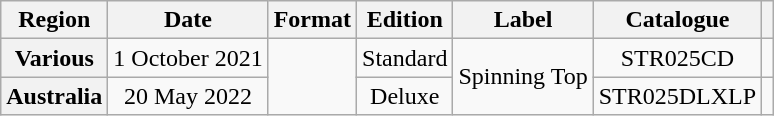<table class="wikitable plainrowheaders" style="text-align:center;">
<tr>
<th scope="col">Region</th>
<th scope="col">Date</th>
<th scope="col">Format</th>
<th scope="col">Edition</th>
<th scope="col">Label</th>
<th scope="col">Catalogue</th>
<th scope="col"></th>
</tr>
<tr>
<th scope="row">Various</th>
<td>1 October 2021</td>
<td rowspan="2"></td>
<td>Standard</td>
<td rowspan="2">Spinning Top</td>
<td>STR025CD</td>
<td></td>
</tr>
<tr>
<th scope="row" rowspan="2">Australia</th>
<td>20 May 2022</td>
<td>Deluxe</td>
<td>STR025DLXLP</td>
<td></td>
</tr>
</table>
